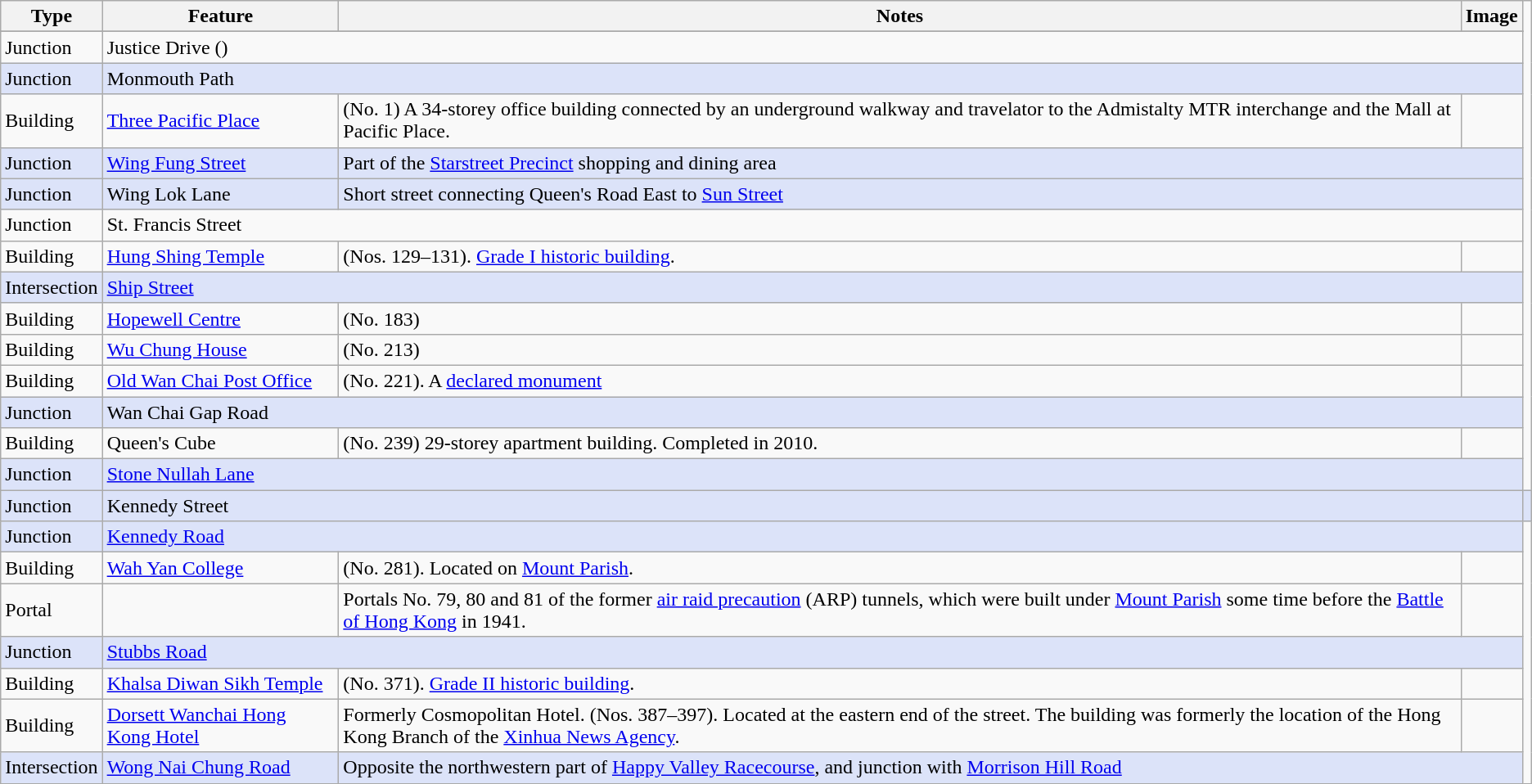<table class=wikitable>
<tr>
<th>Type</th>
<th>Feature</th>
<th>Notes</th>
<th>Image</th>
</tr>
<tr style="background:#dce3f9;">
</tr>
<tr>
<td>Junction</td>
<td colspan=3>Justice Drive ()</td>
</tr>
<tr style="background:#dce3f9;">
<td>Junction</td>
<td colspan=3>Monmouth Path </td>
</tr>
<tr>
<td>Building</td>
<td><a href='#'>Three Pacific Place</a></td>
<td>(No. 1) A 34-storey office building connected by an underground walkway and travelator to the Admistalty MTR interchange and the Mall at Pacific Place.</td>
<td></td>
</tr>
<tr style="background:#dce3f9;">
<td>Junction</td>
<td><a href='#'>Wing Fung Street</a></td>
<td colspan=2>Part of the <a href='#'>Starstreet Precinct</a> shopping and dining area</td>
</tr>
<tr style="background:#dce3f9;">
<td>Junction</td>
<td>Wing Lok Lane </td>
<td colspan=2>Short street connecting Queen's Road East to <a href='#'>Sun Street</a></td>
</tr>
<tr>
<td>Junction</td>
<td colspan=3>St. Francis Street</td>
</tr>
<tr>
<td>Building</td>
<td><a href='#'>Hung Shing Temple</a></td>
<td>(Nos. 129–131). <a href='#'>Grade I historic building</a>.</td>
<td></td>
</tr>
<tr style="background:#dce3f9;">
<td>Intersection</td>
<td colspan=3><a href='#'>Ship Street</a></td>
</tr>
<tr>
<td>Building</td>
<td><a href='#'>Hopewell Centre</a></td>
<td>(No. 183)</td>
<td></td>
</tr>
<tr>
<td>Building</td>
<td><a href='#'>Wu Chung House</a></td>
<td>(No. 213)</td>
<td></td>
</tr>
<tr>
<td>Building</td>
<td><a href='#'>Old Wan Chai Post Office</a></td>
<td>(No. 221). A <a href='#'>declared monument</a></td>
<td></td>
</tr>
<tr style="background:#dce3f9;">
<td>Junction</td>
<td colspan=3>Wan Chai Gap Road </td>
</tr>
<tr>
<td>Building</td>
<td>Queen's Cube</td>
<td>(No. 239) 29-storey apartment building. Completed in 2010.</td>
<td></td>
</tr>
<tr style="background:#dce3f9;">
<td>Junction</td>
<td colspan=3><a href='#'>Stone Nullah Lane</a></td>
</tr>
<tr style="background:#dce3f9;">
<td>Junction</td>
<td colspan=3>Kennedy Street </td>
<td></td>
</tr>
<tr style="background:#dce3f9;">
<td>Junction</td>
<td colspan=3><a href='#'>Kennedy Road</a></td>
</tr>
<tr>
<td>Building</td>
<td><a href='#'>Wah Yan College</a></td>
<td>(No. 281). Located on <a href='#'>Mount Parish</a>.</td>
<td></td>
</tr>
<tr>
<td>Portal</td>
<td></td>
<td>Portals No. 79, 80 and 81 of the former <a href='#'>air raid precaution</a> (ARP) tunnels, which were built under <a href='#'>Mount Parish</a> some time before the <a href='#'>Battle of Hong Kong</a> in 1941.</td>
<td></td>
</tr>
<tr style="background:#dce3f9;">
<td>Junction</td>
<td colspan=3><a href='#'>Stubbs Road</a></td>
</tr>
<tr>
<td>Building</td>
<td><a href='#'>Khalsa Diwan Sikh Temple</a></td>
<td>(No. 371). <a href='#'>Grade II historic building</a>.</td>
<td></td>
</tr>
<tr>
<td>Building</td>
<td><a href='#'>Dorsett Wanchai Hong Kong Hotel</a></td>
<td>Formerly Cosmopolitan Hotel. (Nos. 387–397). Located at the eastern end of the street. The building was formerly the location of the Hong Kong Branch of the <a href='#'>Xinhua News Agency</a>.</td>
<td></td>
</tr>
<tr style="background:#dce3f9;">
<td>Intersection</td>
<td><a href='#'>Wong Nai Chung Road</a></td>
<td colspan=2>Opposite the northwestern part of <a href='#'>Happy Valley Racecourse</a>, and junction with <a href='#'>Morrison Hill Road</a></td>
</tr>
</table>
